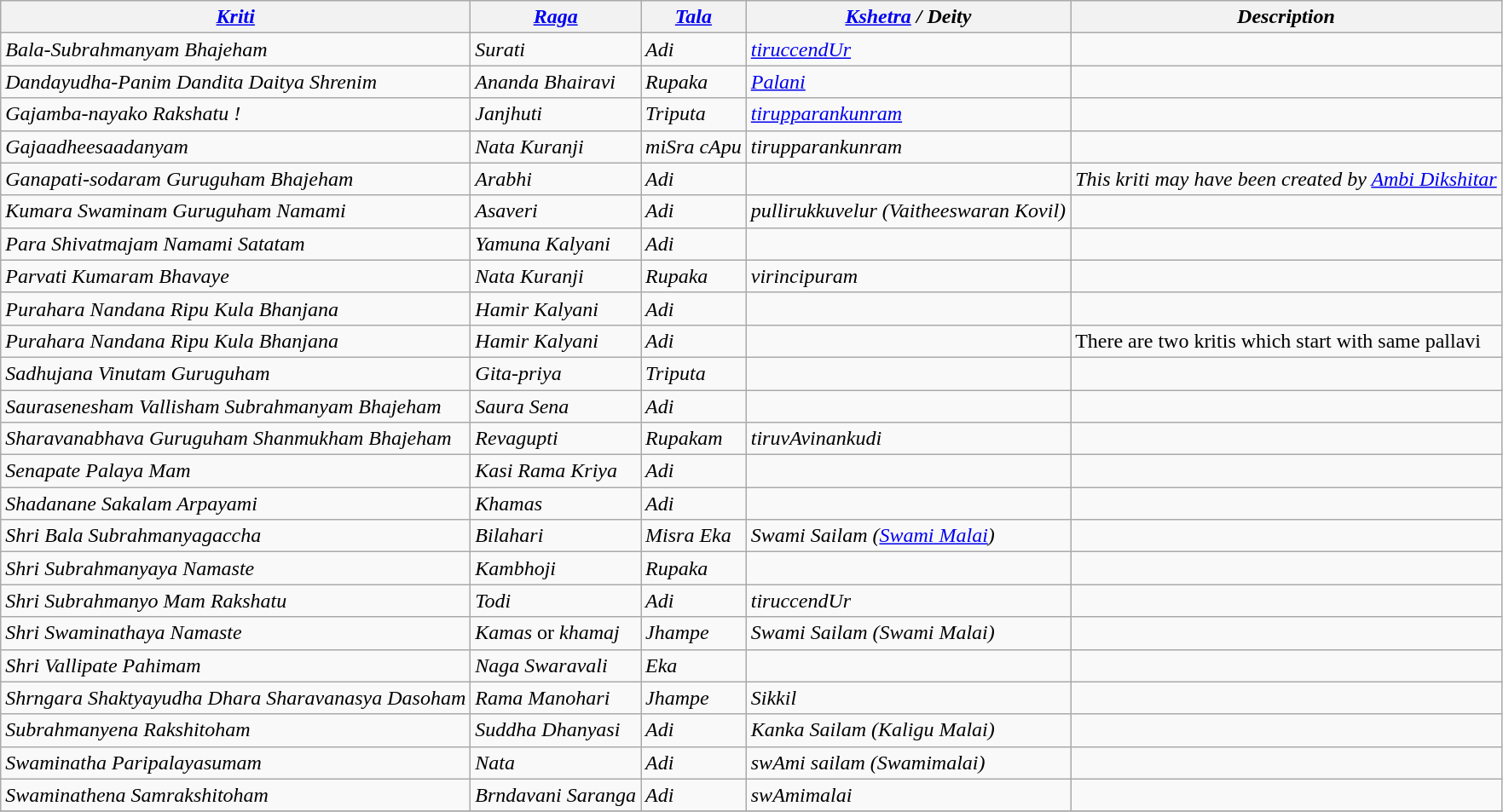<table class="wikitable">
<tr>
<th><em><a href='#'>Kriti</a></em></th>
<th><em><a href='#'>Raga</a></em></th>
<th><em><a href='#'>Tala</a></em></th>
<th><em><a href='#'>Kshetra</a> / Deity</em></th>
<th><em>Description</em></th>
</tr>
<tr>
<td><em>Bala-Subrahmanyam Bhajeham</em></td>
<td><em>Surati</em></td>
<td><em>Adi</em></td>
<td><em><a href='#'>tiruccendUr</a></em></td>
<td></td>
</tr>
<tr>
<td><em>Dandayudha-Panim Dandita Daitya Shrenim</em></td>
<td><em>Ananda Bhairavi</em></td>
<td><em>Rupaka</em></td>
<td><em><a href='#'>Palani</a></em></td>
<td></td>
</tr>
<tr>
<td><em>Gajamba-nayako Rakshatu !</em></td>
<td><em>Janjhuti</em></td>
<td><em>Triputa</em></td>
<td><em><a href='#'>tirupparankunram</a></em></td>
<td></td>
</tr>
<tr>
<td><em>Gajaadheesaadanyam</em></td>
<td><em>Nata Kuranji</em></td>
<td><em>miSra cApu</em></td>
<td><em>tirupparankunram</em></td>
<td></td>
</tr>
<tr>
<td><em>Ganapati-sodaram Guruguham Bhajeham</em></td>
<td><em>Arabhi</em></td>
<td><em>Adi</em></td>
<td></td>
<td><em>This kriti may have been created by <a href='#'>Ambi Dikshitar</a></em></td>
</tr>
<tr>
<td><em>Kumara Swaminam Guruguham Namami</em></td>
<td><em>Asaveri</em></td>
<td><em>Adi</em></td>
<td><em>pullirukkuvelur (Vaitheeswaran Kovil)</em></td>
<td></td>
</tr>
<tr>
<td><em>Para Shivatmajam Namami Satatam</em></td>
<td><em>Yamuna Kalyani</em></td>
<td><em>Adi</em></td>
<td></td>
<td></td>
</tr>
<tr>
<td><em>Parvati Kumaram Bhavaye</em></td>
<td><em>Nata Kuranji</em></td>
<td><em>Rupaka</em></td>
<td><em>virincipuram</em></td>
<td></td>
</tr>
<tr>
<td><em>Purahara Nandana Ripu Kula Bhanjana</em></td>
<td><em>Hamir Kalyani</em></td>
<td><em>Adi</em></td>
<td></td>
<td></td>
</tr>
<tr>
<td><em>Purahara Nandana Ripu Kula Bhanjana</em></td>
<td><em>Hamir Kalyani</em></td>
<td><em>Adi</em></td>
<td></td>
<td>There are two kritis which start with same pallavi</td>
</tr>
<tr>
<td><em>Sadhujana Vinutam Guruguham</em></td>
<td><em>Gita-priya</em></td>
<td><em>Triputa</em></td>
<td></td>
<td></td>
</tr>
<tr>
<td><em>Saurasenesham Vallisham Subrahmanyam Bhajeham</em></td>
<td><em>Saura Sena</em></td>
<td><em>Adi</em></td>
<td></td>
<td></td>
</tr>
<tr>
<td><em>Sharavanabhava Guruguham Shanmukham Bhajeham</em></td>
<td><em>Revagupti</em></td>
<td><em>Rupakam</em></td>
<td><em>tiruvAvinankudi</em></td>
<td></td>
</tr>
<tr>
<td><em>Senapate Palaya Mam</em></td>
<td><em>Kasi Rama Kriya</em></td>
<td><em>Adi</em></td>
<td></td>
<td></td>
</tr>
<tr>
<td><em>Shadanane Sakalam Arpayami</em></td>
<td><em>Khamas</em></td>
<td><em>Adi</em></td>
<td></td>
<td></td>
</tr>
<tr>
<td><em>Shri Bala Subrahmanyagaccha</em></td>
<td><em>Bilahari</em></td>
<td><em>Misra Eka</em></td>
<td><em>Swami Sailam (<a href='#'>Swami Malai</a>)</em></td>
<td></td>
</tr>
<tr>
<td><em>Shri Subrahmanyaya Namaste</em></td>
<td><em>Kambhoji</em></td>
<td><em>Rupaka</em></td>
<td></td>
<td></td>
</tr>
<tr>
<td><em>Shri Subrahmanyo Mam Rakshatu</em></td>
<td><em>Todi</em></td>
<td><em>Adi</em></td>
<td><em>tiruccendUr</em></td>
<td></td>
</tr>
<tr>
<td><em>Shri Swaminathaya Namaste</em></td>
<td><em>Kamas</em> or <em>khamaj</em></td>
<td><em>Jhampe</em></td>
<td><em>Swami Sailam (Swami Malai)</em></td>
<td></td>
</tr>
<tr>
<td><em>Shri Vallipate Pahimam</em></td>
<td><em>Naga Swaravali</em></td>
<td><em>Eka</em></td>
<td></td>
<td></td>
</tr>
<tr>
<td><em>Shrngara Shaktyayudha Dhara Sharavanasya Dasoham</em></td>
<td><em>Rama Manohari</em></td>
<td><em>Jhampe</em></td>
<td><em>Sikkil</em></td>
<td></td>
</tr>
<tr>
<td><em>Subrahmanyena Rakshitoham</em></td>
<td><em>Suddha Dhanyasi</em></td>
<td><em>Adi</em></td>
<td><em>Kanka Sailam (Kaligu Malai)</em></td>
<td></td>
</tr>
<tr>
<td><em>Swaminatha Paripalayasumam</em></td>
<td><em>Nata</em></td>
<td><em>Adi</em></td>
<td><em>swAmi sailam (Swamimalai)</em></td>
<td></td>
</tr>
<tr>
<td><em>Swaminathena Samrakshitoham</em></td>
<td><em>Brndavani Saranga</em></td>
<td><em>Adi</em></td>
<td><em>swAmimalai</em></td>
<td></td>
</tr>
<tr>
</tr>
</table>
